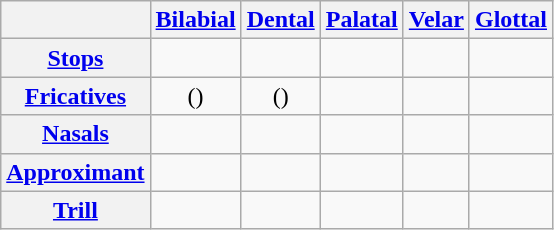<table class="wikitable" style="text-align: center">
<tr>
<th></th>
<th><a href='#'>Bilabial</a></th>
<th><a href='#'>Dental</a></th>
<th><a href='#'>Palatal</a></th>
<th><a href='#'>Velar</a></th>
<th><a href='#'>Glottal</a></th>
</tr>
<tr>
<th><a href='#'>Stops</a></th>
<td></td>
<td></td>
<td> </td>
<td> </td>
<td></td>
</tr>
<tr>
<th><a href='#'>Fricatives</a></th>
<td>()</td>
<td>()</td>
<td></td>
<td></td>
<td></td>
</tr>
<tr>
<th><a href='#'>Nasals</a></th>
<td> </td>
<td> </td>
<td></td>
<td> </td>
<td></td>
</tr>
<tr>
<th><a href='#'>Approximant</a></th>
<td> </td>
<td> </td>
<td></td>
<td></td>
<td></td>
</tr>
<tr>
<th><a href='#'>Trill</a></th>
<td></td>
<td> </td>
<td></td>
<td></td>
<td></td>
</tr>
</table>
